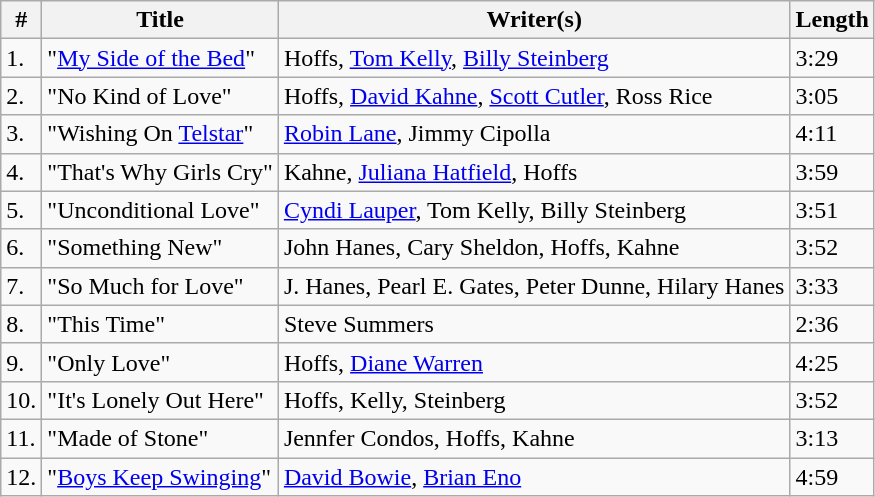<table class="wikitable">
<tr>
<th bgcolor="#ebf5ff">#</th>
<th bgcolor="#ebf5ff">Title</th>
<th bgcolor="#ebf5ff">Writer(s)</th>
<th bgcolor="#ebf5ff">Length</th>
</tr>
<tr>
<td>1.</td>
<td>"<a href='#'>My Side of the Bed</a>"</td>
<td>Hoffs, <a href='#'>Tom Kelly</a>, <a href='#'>Billy Steinberg</a></td>
<td>3:29</td>
</tr>
<tr>
<td>2.</td>
<td>"No Kind of Love"</td>
<td>Hoffs, <a href='#'>David Kahne</a>, <a href='#'>Scott Cutler</a>, Ross Rice</td>
<td>3:05</td>
</tr>
<tr>
<td>3.</td>
<td>"Wishing On <a href='#'>Telstar</a>"</td>
<td><a href='#'>Robin Lane</a>, Jimmy Cipolla</td>
<td>4:11</td>
</tr>
<tr>
<td>4.</td>
<td>"That's Why Girls Cry"</td>
<td>Kahne, <a href='#'>Juliana Hatfield</a>, Hoffs</td>
<td>3:59</td>
</tr>
<tr>
<td>5.</td>
<td>"Unconditional Love"</td>
<td><a href='#'>Cyndi Lauper</a>, Tom Kelly, Billy Steinberg</td>
<td>3:51</td>
</tr>
<tr>
<td>6.</td>
<td>"Something New"</td>
<td>John Hanes, Cary Sheldon, Hoffs, Kahne</td>
<td>3:52</td>
</tr>
<tr>
<td>7.</td>
<td>"So Much for Love"</td>
<td>J. Hanes, Pearl E. Gates, Peter Dunne, Hilary Hanes</td>
<td>3:33</td>
</tr>
<tr>
<td>8.</td>
<td>"This Time"</td>
<td>Steve Summers</td>
<td>2:36</td>
</tr>
<tr>
<td>9.</td>
<td>"Only Love"</td>
<td>Hoffs, <a href='#'>Diane Warren</a></td>
<td>4:25</td>
</tr>
<tr>
<td>10.</td>
<td>"It's Lonely Out Here"</td>
<td>Hoffs, Kelly, Steinberg</td>
<td>3:52</td>
</tr>
<tr>
<td>11.</td>
<td>"Made of Stone"</td>
<td>Jennfer Condos, Hoffs, Kahne</td>
<td>3:13</td>
</tr>
<tr>
<td>12.</td>
<td>"<a href='#'>Boys Keep Swinging</a>"</td>
<td><a href='#'>David Bowie</a>, <a href='#'>Brian Eno</a></td>
<td>4:59</td>
</tr>
</table>
